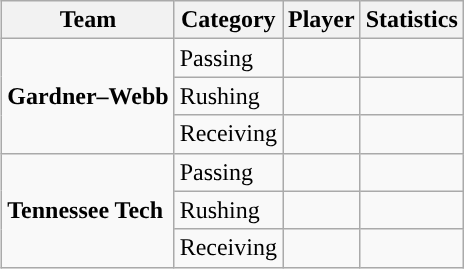<table class="wikitable" style="float: right;">
<tr>
<th>Team</th>
<th>Category</th>
<th>Player</th>
<th>Statistics</th>
</tr>
<tr>
<td rowspan=3><strong>Gardner–Webb</strong></td>
<td>Passing</td>
<td></td>
<td></td>
</tr>
<tr>
<td>Rushing</td>
<td></td>
<td></td>
</tr>
<tr>
<td>Receiving</td>
<td></td>
<td></td>
</tr>
<tr>
<td rowspan=3><strong>Tennessee Tech</strong></td>
<td>Passing</td>
<td></td>
<td></td>
</tr>
<tr>
<td>Rushing</td>
<td></td>
<td></td>
</tr>
<tr>
<td>Receiving</td>
<td></td>
<td></td>
</tr>
</table>
